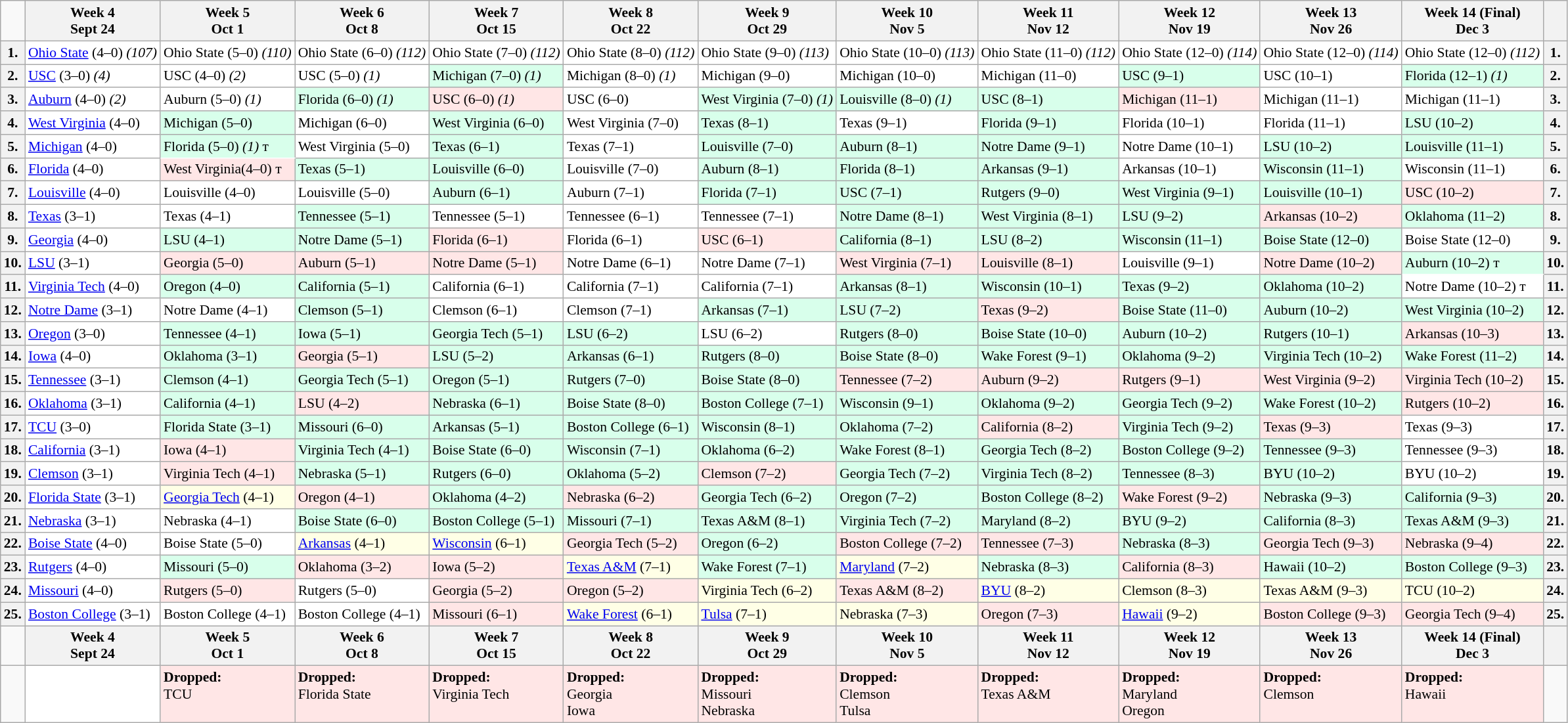<table class="wikitable" style="font-size:90%; white-space:nowrap;">
<tr>
<td></td>
<th>Week 4<br>Sept 24</th>
<th>Week 5<br>Oct 1</th>
<th>Week 6<br>Oct 8</th>
<th>Week 7<br>Oct 15</th>
<th>Week 8<br>Oct 22</th>
<th>Week 9<br>Oct 29</th>
<th>Week 10<br>Nov 5</th>
<th>Week 11<br>Nov 12</th>
<th>Week 12<br>Nov 19</th>
<th>Week 13<br>Nov 26</th>
<th>Week 14 (Final)<br>Dec 3</th>
<th></th>
</tr>
<tr>
<th>1.</th>
<td style="background:white;"><a href='#'>Ohio State</a> (4–0) <em>(107)</em></td>
<td style="background:white;">Ohio State (5–0) <em>(110)</em></td>
<td style="background:white;">Ohio State (6–0) <em>(112)</em></td>
<td style="background:white;">Ohio State (7–0) <em>(112)</em></td>
<td style="background:white;">Ohio State (8–0) <em>(112)</em></td>
<td style="background:white;">Ohio State (9–0) <em>(113)</em></td>
<td style="background:white;">Ohio State (10–0) <em>(113)</em></td>
<td style="background:white;">Ohio State (11–0) <em>(112)</em></td>
<td style="background:white;">Ohio State (12–0) <em>(114)</em></td>
<td style="background:white;">Ohio State (12–0) <em>(114)</em></td>
<td style="background:white;">Ohio State (12–0) <em>(112)</em></td>
<th>1.</th>
</tr>
<tr>
<th>2.</th>
<td style="background:white;"><a href='#'>USC</a> (3–0) <em>(4)</em></td>
<td style="background:white;">USC (4–0) <em>(2)</em></td>
<td style="background:white;">USC (5–0) <em>(1)</em></td>
<td style="background:#d8ffeb;">Michigan (7–0) <em>(1)</em></td>
<td style="background:white;">Michigan (8–0) <em>(1)</em></td>
<td style="background:white;">Michigan (9–0)</td>
<td style="background:white;">Michigan (10–0)</td>
<td style="background:white;">Michigan (11–0)</td>
<td style="background:#d8ffeb;">USC (9–1)</td>
<td style="background:white;">USC (10–1)</td>
<td style="background:#d8ffeb;">Florida (12–1) <em>(1)</em></td>
<th>2.</th>
</tr>
<tr>
<th>3.</th>
<td style="background:white;"><a href='#'>Auburn</a> (4–0) <em>(2)</em></td>
<td style="background:white;">Auburn (5–0) <em>(1)</em></td>
<td style="background:#d8ffeb;">Florida (6–0) <em>(1)</em></td>
<td style="background:#ffe6e6;">USC (6–0) <em>(1)</em></td>
<td style="background:white;">USC (6–0)</td>
<td style="background:#d8ffeb;">West Virginia (7–0) <em>(1)</em></td>
<td style="background:#d8ffeb;">Louisville (8–0) <em>(1)</em></td>
<td style="background:#d8ffeb;">USC (8–1)</td>
<td style="background:#ffe6e6;">Michigan (11–1)</td>
<td style="background:white;">Michigan (11–1)</td>
<td style="background:white;">Michigan (11–1)</td>
<th>3.</th>
</tr>
<tr>
<th>4.</th>
<td style="background:white;"><a href='#'>West Virginia</a> (4–0)</td>
<td style="background:#d8ffeb;">Michigan (5–0)</td>
<td style="background:white;">Michigan (6–0)</td>
<td style="background:#d8ffeb;">West Virginia (6–0)</td>
<td style="background:white;">West Virginia (7–0)</td>
<td style="background:#d8ffeb;">Texas (8–1)</td>
<td style="background:white;">Texas (9–1)</td>
<td style="background:#d8ffeb;">Florida (9–1)</td>
<td style="background:white;">Florida (10–1)</td>
<td style="background:white;">Florida (11–1)</td>
<td style="background:#d8ffeb;">LSU (10–2)</td>
<th>4.</th>
</tr>
<tr>
<th>5.</th>
<td style="background:white;"><a href='#'>Michigan</a> (4–0)</td>
<td style="background:#d8ffeb; border-bottom:1px solid white;">Florida (5–0) <em>(1)</em> т</td>
<td style="background:white;">West Virginia (5–0)</td>
<td style="background:#d8ffeb;">Texas (6–1)</td>
<td style="background:white;">Texas (7–1)</td>
<td style="background:#d8ffeb;">Louisville (7–0)</td>
<td style="background:#d8ffeb;">Auburn (8–1)</td>
<td style="background:#d8ffeb;">Notre Dame (9–1)</td>
<td style="background:white;">Notre Dame (10–1)</td>
<td style="background:#d8ffeb;">LSU (10–2)</td>
<td style="background:#d8ffeb;">Louisville (11–1)</td>
<th>5.</th>
</tr>
<tr>
<th>6.</th>
<td style="background:white;"><a href='#'>Florida</a> (4–0)</td>
<td style="background:#ffe6e6;">West Virginia(4–0) т</td>
<td style="background:#d8ffeb;">Texas (5–1)</td>
<td style="background:#d8ffeb;">Louisville (6–0)</td>
<td style="background:white;">Louisville (7–0)</td>
<td style="background:#d8ffeb;">Auburn (8–1)</td>
<td style="background:#d8ffeb;">Florida (8–1)</td>
<td style="background:#d8ffeb;">Arkansas (9–1)</td>
<td style="background:white;">Arkansas (10–1)</td>
<td style="background:#d8ffeb;">Wisconsin (11–1)</td>
<td style="background:white;">Wisconsin (11–1)</td>
<th>6.</th>
</tr>
<tr>
<th>7.</th>
<td style="background:white;"><a href='#'>Louisville</a> (4–0)</td>
<td style="background:white;">Louisville (4–0)</td>
<td style="background:white;">Louisville (5–0)</td>
<td style="background:#d8ffeb;">Auburn (6–1)</td>
<td style="background:white;">Auburn (7–1)</td>
<td style="background:#d8ffeb;">Florida (7–1)</td>
<td style="background:#d8ffeb;">USC (7–1)</td>
<td style="background:#d8ffeb;">Rutgers (9–0)</td>
<td style="background:#d8ffeb;">West Virginia (9–1)</td>
<td style="background:#d8ffeb;">Louisville (10–1)</td>
<td style="background:#ffe6e6;">USC (10–2)</td>
<th>7.</th>
</tr>
<tr>
<th>8.</th>
<td style="background:white;"><a href='#'>Texas</a> (3–1)</td>
<td style="background:white;">Texas (4–1)</td>
<td style="background:#d8ffeb;">Tennessee (5–1)</td>
<td style="background:white;">Tennessee (5–1)</td>
<td style="background:white;">Tennessee (6–1)</td>
<td style="background:white;">Tennessee (7–1)</td>
<td style="background:#d8ffeb;">Notre Dame (8–1)</td>
<td style="background:#d8ffeb;">West Virginia (8–1)</td>
<td style="background:#d8ffeb;">LSU (9–2)</td>
<td style="background:#ffe6e6;">Arkansas (10–2)</td>
<td style="background:#d8ffeb;">Oklahoma (11–2)</td>
<th>8.</th>
</tr>
<tr>
<th>9.</th>
<td style="background:white;"><a href='#'>Georgia</a> (4–0)</td>
<td style="background:#d8ffeb;">LSU (4–1)</td>
<td style="background:#d8ffeb;">Notre Dame (5–1)</td>
<td style="background:#ffe6e6;">Florida (6–1)</td>
<td style="background:white;">Florida (6–1)</td>
<td style="background:#ffe6e6;">USC (6–1)</td>
<td style="background:#d8ffeb;">California (8–1)</td>
<td style="background:#d8ffeb;">LSU (8–2)</td>
<td style="background:#d8ffeb;">Wisconsin (11–1)</td>
<td style="background:#d8ffeb;">Boise State (12–0)</td>
<td style="background:white;">Boise State (12–0)</td>
<th>9.</th>
</tr>
<tr>
<th>10.</th>
<td style="background:white;"><a href='#'>LSU</a> (3–1)</td>
<td style="background:#ffe6e6;">Georgia (5–0)</td>
<td style="background:#ffe6e6;">Auburn (5–1)</td>
<td style="background:#ffe6e6;">Notre Dame (5–1)</td>
<td style="background:white;">Notre Dame (6–1)</td>
<td style="background:white;">Notre Dame (7–1)</td>
<td style="background:#ffe6e6;">West Virginia (7–1)</td>
<td style="background:#ffe6e6;">Louisville (8–1)</td>
<td style="background:white;">Louisville (9–1)</td>
<td style="background:#ffe6e6;">Notre Dame (10–2)</td>
<td style="background:#d8ffeb; border-bottom:1px solid white;">Auburn (10–2) т</td>
<th>10.</th>
</tr>
<tr>
<th>11.</th>
<td style="background:white;"><a href='#'>Virginia Tech</a> (4–0)</td>
<td style="background:#d8ffeb;">Oregon (4–0)</td>
<td style="background:#d8ffeb;">California (5–1)</td>
<td style="background:white;">California (6–1)</td>
<td style="background:white;">California (7–1)</td>
<td style="background:white;">California (7–1)</td>
<td style="background:#d8ffeb;">Arkansas (8–1)</td>
<td style="background:#d8ffeb;">Wisconsin (10–1)</td>
<td style="background:#d8ffeb;">Texas (9–2)</td>
<td style="background:#d8ffeb;">Oklahoma (10–2)</td>
<td style="background:white;">Notre Dame (10–2) т</td>
<th>11.</th>
</tr>
<tr>
<th>12.</th>
<td style="background:white;"><a href='#'>Notre Dame</a> (3–1)</td>
<td style="background:white;">Notre Dame (4–1)</td>
<td style="background:#d8ffeb;">Clemson (5–1)</td>
<td style="background:white;">Clemson (6–1)</td>
<td style="background:white;">Clemson (7–1)</td>
<td style="background:#d8ffeb;">Arkansas (7–1)</td>
<td style="background:#d8ffeb;">LSU (7–2)</td>
<td style="background:#ffe6e6;">Texas (9–2)</td>
<td style="background:#d8ffeb;">Boise State (11–0)</td>
<td style="background:#d8ffeb;">Auburn (10–2)</td>
<td style="background:#d8ffeb;">West Virginia (10–2)</td>
<th>12.</th>
</tr>
<tr>
<th>13.</th>
<td style="background:white;"><a href='#'>Oregon</a> (3–0)</td>
<td style="background:#d8ffeb;">Tennessee (4–1)</td>
<td style="background:#d8ffeb;">Iowa (5–1)</td>
<td style="background:#d8ffeb;">Georgia Tech (5–1)</td>
<td style="background:#d8ffeb;">LSU (6–2)</td>
<td style="background:white;">LSU (6–2)</td>
<td style="background:#d8ffeb;">Rutgers (8–0)</td>
<td style="background:#d8ffeb;">Boise State (10–0)</td>
<td style="background:#d8ffeb;">Auburn (10–2)</td>
<td style="background:#d8ffeb;">Rutgers (10–1)</td>
<td style="background:#ffe6e6;">Arkansas (10–3)</td>
<th>13.</th>
</tr>
<tr>
<th>14.</th>
<td style="background:white;"><a href='#'>Iowa</a> (4–0)</td>
<td style="background:#d8ffeb;">Oklahoma (3–1)</td>
<td style="background:#ffe6e6;">Georgia (5–1)</td>
<td style="background:#d8ffeb;">LSU (5–2)</td>
<td style="background:#d8ffeb;">Arkansas (6–1)</td>
<td style="background:#d8ffeb;">Rutgers (8–0)</td>
<td style="background:#d8ffeb;">Boise State (8–0)</td>
<td style="background:#d8ffeb;">Wake Forest (9–1)</td>
<td style="background:#d8ffeb;">Oklahoma (9–2)</td>
<td style="background:#d8ffeb;">Virginia Tech (10–2)</td>
<td style="background:#d8ffeb;">Wake Forest (11–2)</td>
<th>14.</th>
</tr>
<tr>
<th>15.</th>
<td style="background:white;"><a href='#'>Tennessee</a> (3–1)</td>
<td style="background:#d8ffeb;">Clemson (4–1)</td>
<td style="background:#d8ffeb;">Georgia Tech (5–1)</td>
<td style="background:#d8ffeb;">Oregon (5–1)</td>
<td style="background:#d8ffeb;">Rutgers (7–0)</td>
<td style="background:#d8ffeb;">Boise State (8–0)</td>
<td style="background:#ffe6e6;">Tennessee (7–2)</td>
<td style="background:#ffe6e6;">Auburn (9–2)</td>
<td style="background:#ffe6e6;">Rutgers (9–1)</td>
<td style="background:#ffe6e6;">West Virginia (9–2)</td>
<td style="background:#ffe6e6;">Virginia Tech (10–2)</td>
<th>15.</th>
</tr>
<tr>
<th>16.</th>
<td style="background:white;"><a href='#'>Oklahoma</a> (3–1)</td>
<td style="background:#d8ffeb;">California (4–1)</td>
<td style="background:#ffe6e6;">LSU (4–2)</td>
<td style="background:#d8ffeb;">Nebraska (6–1)</td>
<td style="background:#d8ffeb;">Boise State (8–0)</td>
<td style="background:#d8ffeb;">Boston College (7–1)</td>
<td style="background:#d8ffeb;">Wisconsin (9–1)</td>
<td style="background:#d8ffeb;">Oklahoma (9–2)</td>
<td style="background:#d8ffeb;">Georgia Tech (9–2)</td>
<td style="background:#d8ffeb;">Wake Forest (10–2)</td>
<td style="background:#ffe6e6;">Rutgers (10–2)</td>
<th>16.</th>
</tr>
<tr>
<th>17.</th>
<td style="background:white;"><a href='#'>TCU</a> (3–0)</td>
<td style="background:#d8ffeb;">Florida State (3–1)</td>
<td style="background:#d8ffeb;">Missouri (6–0)</td>
<td style="background:#d8ffeb;">Arkansas (5–1)</td>
<td style="background:#d8ffeb;">Boston College (6–1)</td>
<td style="background:#d8ffeb;">Wisconsin (8–1)</td>
<td style="background:#d8ffeb;">Oklahoma (7–2)</td>
<td style="background:#ffe6e6;">California (8–2)</td>
<td style="background:#d8ffeb;">Virginia Tech (9–2)</td>
<td style="background:#ffe6e6;">Texas (9–3)</td>
<td style="background:white;">Texas (9–3)</td>
<th>17.</th>
</tr>
<tr>
<th>18.</th>
<td style="background:white;"><a href='#'>California</a> (3–1)</td>
<td style="background:#ffe6e6;">Iowa (4–1)</td>
<td style="background:#d8ffeb;">Virginia Tech (4–1)</td>
<td style="background:#d8ffeb;">Boise State (6–0)</td>
<td style="background:#d8ffeb;">Wisconsin (7–1)</td>
<td style="background:#d8ffeb;">Oklahoma (6–2)</td>
<td style="background:#d8ffeb;">Wake Forest (8–1)</td>
<td style="background:#d8ffeb;">Georgia Tech (8–2)</td>
<td style="background:#d8ffeb;">Boston College (9–2)</td>
<td style="background:#d8ffeb;">Tennessee (9–3)</td>
<td style="background:white;">Tennessee (9–3)</td>
<th>18.</th>
</tr>
<tr>
<th>19.</th>
<td style="background:white;"><a href='#'>Clemson</a> (3–1)</td>
<td style="background:#ffe6e6;">Virginia Tech (4–1)</td>
<td style="background:#d8ffeb;">Nebraska (5–1)</td>
<td style="background:#d8ffeb;">Rutgers (6–0)</td>
<td style="background:#d8ffeb;">Oklahoma (5–2)</td>
<td style="background:#ffe6e6;">Clemson (7–2)</td>
<td style="background:#d8ffeb;">Georgia Tech (7–2)</td>
<td style="background:#d8ffeb;">Virginia Tech (8–2)</td>
<td style="background:#d8ffeb;">Tennessee (8–3)</td>
<td style="background:#d8ffeb;">BYU (10–2)</td>
<td style="background:white;">BYU (10–2)</td>
<th>19.</th>
</tr>
<tr>
<th>20.</th>
<td style="background:white;"><a href='#'>Florida State</a> (3–1)</td>
<td style="background:#ffffe6;"><a href='#'>Georgia Tech</a> (4–1)</td>
<td style="background:#ffe6e6;">Oregon (4–1)</td>
<td style="background:#d8ffeb;">Oklahoma (4–2)</td>
<td style="background:#ffe6e6;">Nebraska (6–2)</td>
<td style="background:#d8ffeb;">Georgia Tech (6–2)</td>
<td style="background:#d8ffeb;">Oregon (7–2)</td>
<td style="background:#d8ffeb;">Boston College (8–2)</td>
<td style="background:#ffe6e6;">Wake Forest (9–2)</td>
<td style="background:#d8ffeb;">Nebraska (9–3)</td>
<td style="background:#d8ffeb;">California (9–3)</td>
<th>20.</th>
</tr>
<tr>
<th>21.</th>
<td style="background:white;"><a href='#'>Nebraska</a> (3–1)</td>
<td style="background:white;">Nebraska (4–1)</td>
<td style="background:#d8ffeb;">Boise State (6–0)</td>
<td style="background:#d8ffeb;">Boston College (5–1)</td>
<td style="background:#d8ffeb;">Missouri (7–1)</td>
<td style="background:#d8ffeb;">Texas A&M (8–1)</td>
<td style="background:#d8ffeb;">Virginia Tech (7–2)</td>
<td style="background:#d8ffeb;">Maryland (8–2)</td>
<td style="background:#d8ffeb;">BYU (9–2)</td>
<td style="background:#d8ffeb;">California (8–3)</td>
<td style="background:#d8ffeb;">Texas A&M (9–3)</td>
<th>21.</th>
</tr>
<tr>
<th>22.</th>
<td style="background:white;"><a href='#'>Boise State</a> (4–0)</td>
<td style="background:white;">Boise State (5–0)</td>
<td style="background:#ffffe6;"><a href='#'>Arkansas</a> (4–1)</td>
<td style="background:#ffffe6;"><a href='#'>Wisconsin</a> (6–1)</td>
<td style="background:#ffe6e6;">Georgia Tech (5–2)</td>
<td style="background:#d8ffeb;">Oregon (6–2)</td>
<td style="background:#ffe6e6;">Boston College (7–2)</td>
<td style="background:#ffe6e6;">Tennessee (7–3)</td>
<td style="background:#d8ffeb;">Nebraska (8–3)</td>
<td style="background:#ffe6e6;">Georgia Tech (9–3)</td>
<td style="background:#ffe6e6;">Nebraska (9–4)</td>
<th>22.</th>
</tr>
<tr>
<th>23.</th>
<td style="background:white;"><a href='#'>Rutgers</a> (4–0)</td>
<td style="background:#d8ffeb;">Missouri (5–0)</td>
<td style="background:#ffe6e6;">Oklahoma (3–2)</td>
<td style="background:#ffe6e6;">Iowa (5–2)</td>
<td style="background:#ffffe6;"><a href='#'>Texas A&M</a> (7–1)</td>
<td style="background:#d8ffeb;">Wake Forest (7–1)</td>
<td style="background:#ffffe6;"><a href='#'>Maryland</a> (7–2)</td>
<td style="background:#d8ffeb;">Nebraska (8–3)</td>
<td style="background:#ffe6e6;">California (8–3)</td>
<td style="background:#d8ffeb;">Hawaii (10–2)</td>
<td style="background:#d8ffeb;">Boston College (9–3)</td>
<th>23.</th>
</tr>
<tr>
<th>24.</th>
<td style="background:white;"><a href='#'>Missouri</a> (4–0)</td>
<td style="background:#ffe6e6;">Rutgers (5–0)</td>
<td style="background:white;">Rutgers (5–0)</td>
<td style="background:#ffe6e6;">Georgia (5–2)</td>
<td style="background:#ffe6e6;">Oregon (5–2)</td>
<td style="background:#ffffe6;">Virginia Tech (6–2)</td>
<td style="background:#ffe6e6;">Texas A&M (8–2)</td>
<td style="background:#ffffe6;"><a href='#'>BYU</a> (8–2)</td>
<td style="background:#ffffe6;">Clemson (8–3)</td>
<td style="background:#ffffe6;">Texas A&M (9–3)</td>
<td style="background:#ffffe6;">TCU (10–2)</td>
<th>24.</th>
</tr>
<tr>
<th>25.</th>
<td style="background:white;"><a href='#'>Boston College</a> (3–1)</td>
<td style="background:white;">Boston College (4–1)</td>
<td style="background:white;">Boston College (4–1)</td>
<td style="background:#ffe6e6;">Missouri (6–1)</td>
<td style="background:#ffffe6;"><a href='#'>Wake Forest</a> (6–1)</td>
<td style="background:#ffffe6;"><a href='#'>Tulsa</a> (7–1)</td>
<td style="background:#ffffe6;">Nebraska (7–3)</td>
<td style="background:#ffe6e6;">Oregon (7–3)</td>
<td style="background:#ffffe6;"><a href='#'>Hawaii</a> (9–2)</td>
<td style="background:#ffe6e6;">Boston College (9–3)</td>
<td style="background:#ffe6e6;">Georgia Tech (9–4)</td>
<th>25.</th>
</tr>
<tr>
<td></td>
<th>Week 4<br>Sept 24</th>
<th>Week 5<br>Oct 1</th>
<th>Week 6<br>Oct 8</th>
<th>Week 7<br>Oct 15</th>
<th>Week 8<br>Oct 22</th>
<th>Week 9<br>Oct 29</th>
<th>Week 10<br>Nov 5</th>
<th>Week 11<br>Nov 12</th>
<th>Week 12<br>Nov 19</th>
<th>Week 13<br>Nov 26</th>
<th>Week 14 (Final)<br>Dec 3</th>
<th></th>
</tr>
<tr>
<td></td>
<td style="background:white; vertical-align:top;"></td>
<td style="background:#ffe6e6; vertical-align:top;"><strong>Dropped:</strong><br>TCU</td>
<td style="background:#ffe6e6; vertical-align:top;"><strong>Dropped:</strong><br>Florida State</td>
<td style="background:#ffe6e6; vertical-align:top;"><strong>Dropped:</strong><br>Virginia Tech</td>
<td style="background:#ffe6e6; vertical-align:top;"><strong>Dropped:</strong><br>Georgia<br>Iowa</td>
<td style="background:#ffe6e6; vertical-align:top;"><strong>Dropped:</strong><br>Missouri<br>Nebraska</td>
<td style="background:#ffe6e6; vertical-align:top;"><strong>Dropped:</strong><br>Clemson<br>Tulsa</td>
<td style="background:#ffe6e6; vertical-align:top;"><strong>Dropped:</strong><br>Texas A&M</td>
<td style="background:#ffe6e6; vertical-align:top;"><strong>Dropped:</strong><br>Maryland<br>Oregon</td>
<td style="background:#ffe6e6; vertical-align:top;"><strong>Dropped:</strong><br>Clemson</td>
<td style="background:#ffe6e6; vertical-align:top;"><strong>Dropped:</strong><br>Hawaii</td>
<td></td>
</tr>
</table>
